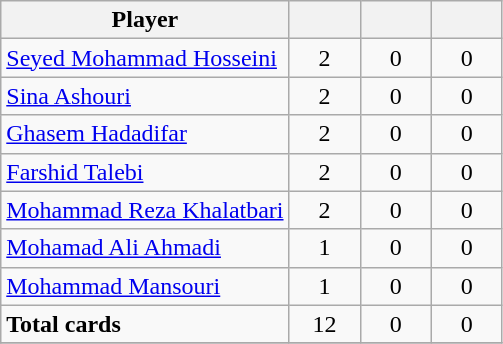<table class="wikitable" style="text-align: center;">
<tr>
<th wight=200>Player</th>
<th width=40></th>
<th width=40></th>
<th width=40></th>
</tr>
<tr>
<td style="text-align:left"> <a href='#'>Seyed Mohammad Hosseini</a></td>
<td>2</td>
<td>0</td>
<td>0</td>
</tr>
<tr>
<td style="text-align:left"> <a href='#'>Sina Ashouri</a></td>
<td>2</td>
<td>0</td>
<td>0</td>
</tr>
<tr>
<td style="text-align:left"> <a href='#'>Ghasem Hadadifar</a></td>
<td>2</td>
<td>0</td>
<td>0</td>
</tr>
<tr>
<td style="text-align:left"> <a href='#'>Farshid Talebi</a></td>
<td>2</td>
<td>0</td>
<td>0</td>
</tr>
<tr>
<td style="text-align:left"> <a href='#'>Mohammad Reza Khalatbari</a></td>
<td>2</td>
<td>0</td>
<td>0</td>
</tr>
<tr>
<td style="text-align:left"> <a href='#'>Mohamad Ali Ahmadi</a></td>
<td>1</td>
<td>0</td>
<td>0</td>
</tr>
<tr>
<td style="text-align:left"> <a href='#'>Mohammad Mansouri</a></td>
<td>1</td>
<td>0</td>
<td>0</td>
</tr>
<tr>
<td style="text-align:left"><strong>Total cards</strong></td>
<td>12</td>
<td>0</td>
<td>0</td>
</tr>
<tr>
</tr>
</table>
